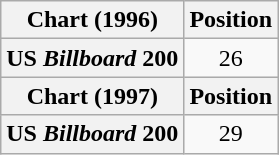<table class="wikitable plainrowheaders" style="text-align:center">
<tr>
<th scope="col">Chart (1996)</th>
<th scope="col">Position</th>
</tr>
<tr>
<th scope="row">US <em>Billboard</em> 200</th>
<td>26</td>
</tr>
<tr>
<th scope="col">Chart (1997)</th>
<th scope="col">Position</th>
</tr>
<tr>
<th scope="row">US <em>Billboard</em> 200</th>
<td>29</td>
</tr>
</table>
